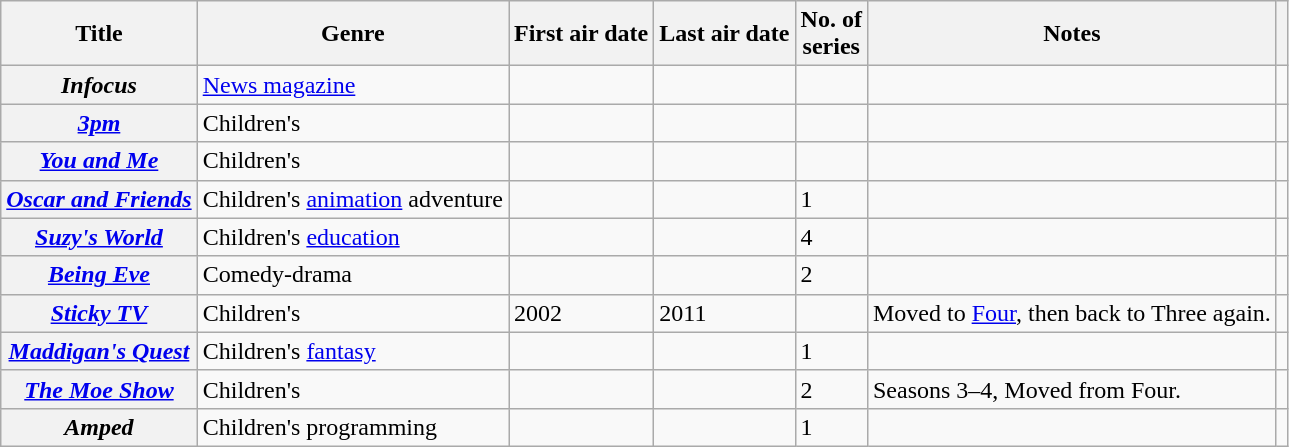<table class="wikitable plainrowheaders sortable">
<tr>
<th scope="col">Title</th>
<th scope="col">Genre</th>
<th scope="col">First air date</th>
<th scope="col">Last air date</th>
<th scope="col">No. of<br>series</th>
<th scope="col" class="unsortable">Notes</th>
<th scope="col" class="unsortable"></th>
</tr>
<tr>
<th scope="row"><em>Infocus</em></th>
<td><a href='#'>News magazine</a></td>
<td></td>
<td></td>
<td></td>
<td></td>
<td style="text-align:center;"></td>
</tr>
<tr>
<th scope="row"><em><a href='#'>3pm</a></em></th>
<td>Children's</td>
<td></td>
<td></td>
<td></td>
<td></td>
<td style="text-align:center;"></td>
</tr>
<tr>
<th scope="row"><em><a href='#'>You and Me</a></em></th>
<td>Children's</td>
<td></td>
<td></td>
<td></td>
<td></td>
<td style="text-align:center;"></td>
</tr>
<tr>
<th scope="row"><em><a href='#'>Oscar and Friends</a></em></th>
<td>Children's <a href='#'>animation</a> adventure</td>
<td></td>
<td></td>
<td>1</td>
<td></td>
<td style="text-align:center;"></td>
</tr>
<tr>
<th scope="row"><em><a href='#'>Suzy's World</a></em></th>
<td>Children's <a href='#'>education</a></td>
<td></td>
<td></td>
<td>4</td>
<td></td>
<td style="text-align:center;"></td>
</tr>
<tr>
<th scope="row"><em><a href='#'>Being Eve</a></em></th>
<td>Comedy-drama</td>
<td></td>
<td></td>
<td>2</td>
<td></td>
<td style="text-align:center;"></td>
</tr>
<tr>
<th scope="row"><em><a href='#'>Sticky TV</a></em></th>
<td>Children's</td>
<td>2002<br></td>
<td>2011<br></td>
<td></td>
<td>Moved to <a href='#'>Four</a>, then back to Three again.</td>
<td style="text-align:center;"></td>
</tr>
<tr>
<th scope="row"><em><a href='#'>Maddigan's Quest</a></em></th>
<td>Children's <a href='#'>fantasy</a></td>
<td></td>
<td></td>
<td>1</td>
<td></td>
<td style="text-align:center;"></td>
</tr>
<tr>
<th scope="row"><em><a href='#'>The Moe Show</a></em></th>
<td>Children's</td>
<td></td>
<td></td>
<td>2</td>
<td>Seasons 3–4, Moved from Four.</td>
<td style="text-align:center;"></td>
</tr>
<tr>
<th scope="row"><em>Amped</em></th>
<td>Children's programming</td>
<td></td>
<td></td>
<td>1</td>
<td></td>
<td style="text-align:center;"></td>
</tr>
</table>
